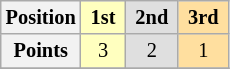<table class="wikitable" style="font-size: 85%; text-align:center">
<tr>
<th>Position</th>
<th style="background-color:#ffffbf"> 1st </th>
<th style="background-color:#dfdfdf"> 2nd </th>
<th style="background-color:#ffdf9f"> 3rd </th>
</tr>
<tr>
<th>Points</th>
<td style="background-color:#ffffbf">3</td>
<td style="background-color:#dfdfdf">2</td>
<td style="background-color:#ffdf9f">1</td>
</tr>
<tr>
</tr>
</table>
